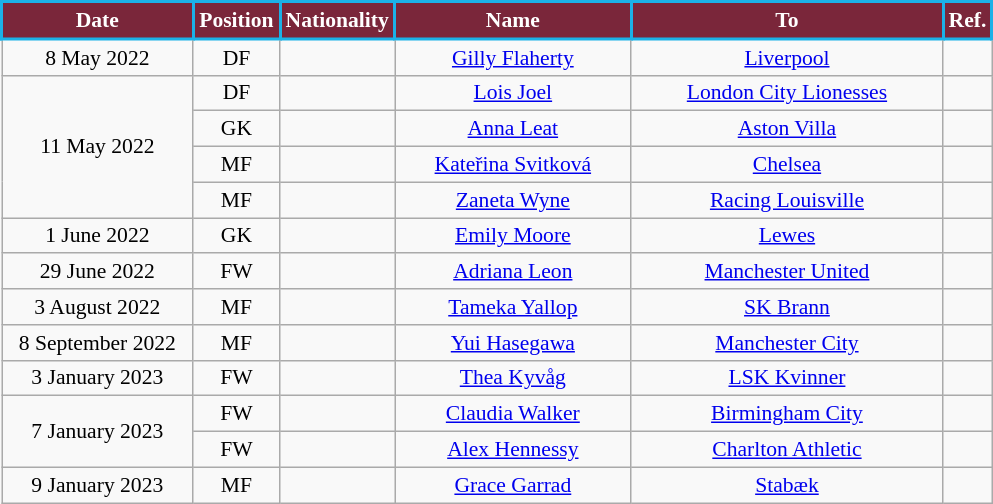<table class="wikitable" style="text-align:center; font-size:90%; ">
<tr>
<th style="background:#7A263A;color:white;border:2px solid #1BB1E7; width:120px;">Date</th>
<th style="background:#7A263A;color:white;border:2px solid #1BB1E7; width:50px;">Position</th>
<th style="background:#7A263A;color:white;border:2px solid #1BB1E7; width:50px;">Nationality</th>
<th style="background:#7A263A;color:white;border:2px solid #1BB1E7; width:150px;">Name</th>
<th style="background:#7A263A;color:white;border:2px solid #1BB1E7; width:200px;">To</th>
<th style="background:#7A263A;color:white;border:2px solid #1BB1E7; width:25px;">Ref.</th>
</tr>
<tr>
<td>8 May 2022</td>
<td>DF</td>
<td></td>
<td><a href='#'>Gilly Flaherty</a></td>
<td> <a href='#'>Liverpool</a></td>
<td></td>
</tr>
<tr>
<td rowspan="4">11 May 2022</td>
<td>DF</td>
<td></td>
<td><a href='#'>Lois Joel</a></td>
<td> <a href='#'>London City Lionesses</a></td>
<td></td>
</tr>
<tr>
<td>GK</td>
<td></td>
<td><a href='#'>Anna Leat</a></td>
<td> <a href='#'>Aston Villa</a></td>
<td></td>
</tr>
<tr>
<td>MF</td>
<td></td>
<td><a href='#'>Kateřina Svitková</a></td>
<td> <a href='#'>Chelsea</a></td>
<td></td>
</tr>
<tr>
<td>MF</td>
<td></td>
<td><a href='#'>Zaneta Wyne</a></td>
<td> <a href='#'>Racing Louisville</a></td>
<td></td>
</tr>
<tr>
<td>1 June 2022</td>
<td>GK</td>
<td></td>
<td><a href='#'>Emily Moore</a></td>
<td> <a href='#'>Lewes</a></td>
<td></td>
</tr>
<tr>
<td>29 June 2022</td>
<td>FW</td>
<td></td>
<td><a href='#'>Adriana Leon</a></td>
<td> <a href='#'>Manchester United</a></td>
<td></td>
</tr>
<tr>
<td>3 August 2022</td>
<td>MF</td>
<td></td>
<td><a href='#'>Tameka Yallop</a></td>
<td> <a href='#'>SK Brann</a></td>
<td></td>
</tr>
<tr>
<td>8 September 2022</td>
<td>MF</td>
<td></td>
<td><a href='#'>Yui Hasegawa</a></td>
<td> <a href='#'>Manchester City</a></td>
<td></td>
</tr>
<tr>
<td>3 January 2023</td>
<td>FW</td>
<td></td>
<td><a href='#'>Thea Kyvåg</a></td>
<td> <a href='#'>LSK Kvinner</a></td>
<td></td>
</tr>
<tr>
<td rowspan="2">7 January 2023</td>
<td>FW</td>
<td></td>
<td><a href='#'>Claudia Walker</a></td>
<td> <a href='#'>Birmingham City</a></td>
<td></td>
</tr>
<tr>
<td>FW</td>
<td></td>
<td><a href='#'>Alex Hennessy</a></td>
<td> <a href='#'>Charlton Athletic</a></td>
<td></td>
</tr>
<tr>
<td>9 January 2023</td>
<td>MF</td>
<td></td>
<td><a href='#'>Grace Garrad</a></td>
<td> <a href='#'>Stabæk</a></td>
<td></td>
</tr>
</table>
